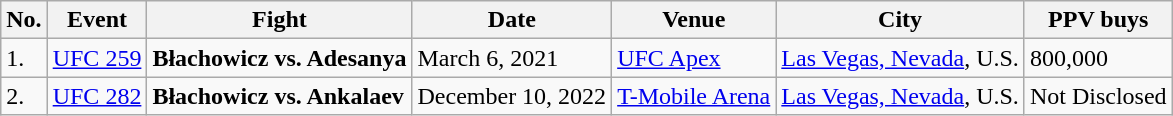<table class="wikitable">
<tr>
<th>No.</th>
<th>Event</th>
<th>Fight</th>
<th>Date</th>
<th>Venue</th>
<th>City</th>
<th>PPV buys</th>
</tr>
<tr>
<td>1.</td>
<td><a href='#'>UFC 259</a></td>
<td><strong>Błachowicz vs. Adesanya</strong></td>
<td>March 6, 2021</td>
<td><a href='#'>UFC Apex</a></td>
<td><a href='#'>Las Vegas, Nevada</a>, U.S.</td>
<td>800,000</td>
</tr>
<tr>
<td>2.</td>
<td><a href='#'>UFC 282</a></td>
<td><strong>Błachowicz vs. Ankalaev</strong></td>
<td>December 10, 2022</td>
<td><a href='#'>T-Mobile Arena</a></td>
<td><a href='#'>Las Vegas, Nevada</a>, U.S.</td>
<td>Not Disclosed</td>
</tr>
</table>
